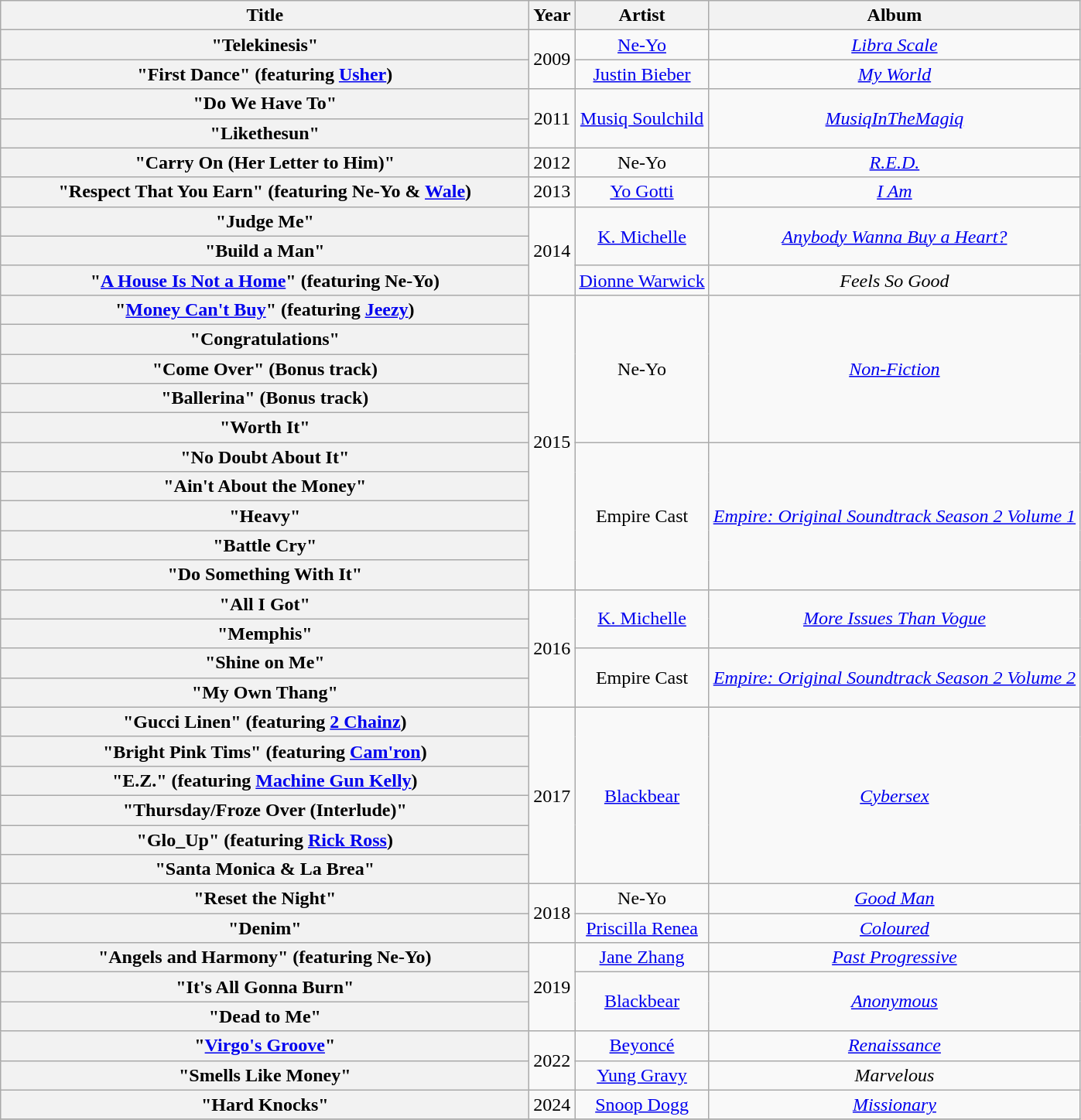<table class="wikitable plainrowheaders" style="text-align:center;">
<tr>
<th scope="col" style="width:28em;">Title</th>
<th scope="col">Year</th>
<th scope="col">Artist</th>
<th scope="col">Album</th>
</tr>
<tr>
<th scope="row">"Telekinesis"</th>
<td rowspan="2">2009</td>
<td><a href='#'>Ne-Yo</a></td>
<td><em><a href='#'>Libra Scale</a></em></td>
</tr>
<tr>
<th scope="row">"First Dance" (featuring <a href='#'>Usher</a>)</th>
<td><a href='#'>Justin Bieber</a></td>
<td><em><a href='#'>My World</a></em></td>
</tr>
<tr>
<th scope="row">"Do We Have To"</th>
<td rowspan="2">2011</td>
<td rowspan="2"><a href='#'>Musiq Soulchild</a></td>
<td rowspan="2"><em><a href='#'>MusiqInTheMagiq</a></em></td>
</tr>
<tr>
<th scope="row">"Likethesun"</th>
</tr>
<tr>
<th scope="row">"Carry On (Her Letter to Him)"</th>
<td>2012</td>
<td>Ne-Yo</td>
<td><em><a href='#'>R.E.D.</a></em></td>
</tr>
<tr>
<th scope="row">"Respect That You Earn" (featuring Ne-Yo & <a href='#'>Wale</a>)</th>
<td>2013</td>
<td><a href='#'>Yo Gotti</a></td>
<td><em><a href='#'>I Am</a></em></td>
</tr>
<tr>
<th scope="row">"Judge Me"</th>
<td rowspan="3">2014</td>
<td rowspan="2"><a href='#'>K. Michelle</a></td>
<td rowspan="2"><em><a href='#'>Anybody Wanna Buy a Heart?</a></em></td>
</tr>
<tr>
<th scope="row">"Build a Man"</th>
</tr>
<tr>
<th scope="row">"<a href='#'>A House Is Not a Home</a>" (featuring Ne-Yo)</th>
<td><a href='#'>Dionne Warwick</a></td>
<td><em>Feels So Good</em> </td>
</tr>
<tr>
<th scope="row">"<a href='#'>Money Can't Buy</a>" (featuring <a href='#'>Jeezy</a>)</th>
<td rowspan="10">2015</td>
<td rowspan="5">Ne-Yo</td>
<td rowspan="5"><em><a href='#'>Non-Fiction</a></em></td>
</tr>
<tr>
<th scope="row">"Congratulations"</th>
</tr>
<tr>
<th scope="row">"Come Over" (Bonus track)</th>
</tr>
<tr>
<th scope="row">"Ballerina" (Bonus track)</th>
</tr>
<tr>
<th scope="row">"Worth It"</th>
</tr>
<tr>
<th scope="row">"No Doubt About It"</th>
<td rowspan="5">Empire Cast</td>
<td rowspan="5"><em><a href='#'>Empire: Original Soundtrack Season 2 Volume 1</a></em></td>
</tr>
<tr>
<th scope="row">"Ain't About the Money"</th>
</tr>
<tr>
<th scope="row">"Heavy"</th>
</tr>
<tr>
<th scope="row">"Battle Cry"</th>
</tr>
<tr>
<th scope="row">"Do Something With It"</th>
</tr>
<tr>
<th scope="row">"All I Got"</th>
<td rowspan="4">2016</td>
<td rowspan="2"><a href='#'>K. Michelle</a></td>
<td rowspan="2"><em><a href='#'>More Issues Than Vogue</a></em></td>
</tr>
<tr>
<th scope="row">"Memphis"</th>
</tr>
<tr>
<th scope="row">"Shine on Me"</th>
<td rowspan="2">Empire Cast</td>
<td rowspan="2"><em><a href='#'>Empire: Original Soundtrack Season 2 Volume 2</a></em></td>
</tr>
<tr>
<th scope="row">"My Own Thang"</th>
</tr>
<tr>
<th scope="row">"Gucci Linen" (featuring <a href='#'>2 Chainz</a>)</th>
<td rowspan="6">2017</td>
<td rowspan="6"><a href='#'>Blackbear</a></td>
<td rowspan="6"><em><a href='#'>Cybersex</a></em></td>
</tr>
<tr>
<th scope="row">"Bright Pink Tims" (featuring <a href='#'>Cam'ron</a>)</th>
</tr>
<tr>
<th scope="row">"E.Z." (featuring <a href='#'>Machine Gun Kelly</a>)</th>
</tr>
<tr>
<th scope="row">"Thursday/Froze Over (Interlude)"</th>
</tr>
<tr>
<th scope="row">"Glo_Up" (featuring <a href='#'>Rick Ross</a>)</th>
</tr>
<tr>
<th scope="row">"Santa Monica & La Brea"</th>
</tr>
<tr>
<th scope="row">"Reset the Night"</th>
<td rowspan="2">2018</td>
<td>Ne-Yo</td>
<td><em><a href='#'>Good Man</a></em></td>
</tr>
<tr>
<th scope="row">"Denim"</th>
<td><a href='#'>Priscilla Renea</a></td>
<td><em><a href='#'>Coloured</a></em></td>
</tr>
<tr>
<th scope="row">"Angels and Harmony" (featuring Ne-Yo)</th>
<td rowspan="3">2019</td>
<td><a href='#'>Jane Zhang</a></td>
<td><em><a href='#'>Past Progressive</a></em></td>
</tr>
<tr>
<th scope="row">"It's All Gonna Burn"</th>
<td rowspan="2"><a href='#'>Blackbear</a></td>
<td rowspan="2"><em><a href='#'>Anonymous</a></em></td>
</tr>
<tr>
<th scope="row">"Dead to Me"</th>
</tr>
<tr>
<th scope="row">"<a href='#'>Virgo's Groove</a>"</th>
<td rowspan="2">2022</td>
<td><a href='#'>Beyoncé</a></td>
<td><em><a href='#'>Renaissance</a></em></td>
</tr>
<tr>
<th scope="row">"Smells Like Money"</th>
<td><a href='#'>Yung Gravy</a></td>
<td><em>Marvelous</em></td>
</tr>
<tr>
<th scope="row">"Hard Knocks"</th>
<td>2024</td>
<td><a href='#'>Snoop Dogg</a></td>
<td><em><a href='#'>Missionary</a></em></td>
</tr>
<tr>
</tr>
</table>
